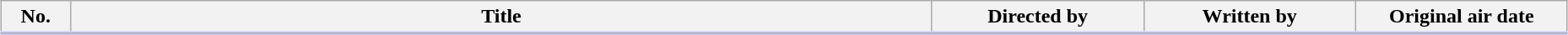<table class="plainrowheaders wikitable" style="width:98%; margin:auto; background:#FFF;">
<tr style="border-bottom: 3px solid #CCF;">
<th style="width:3em;">No.</th>
<th>Title</th>
<th style="width:10em;">Directed by</th>
<th style="width:10em;">Written by</th>
<th style="width:10em;">Original air date</th>
</tr>
<tr>
</tr>
</table>
